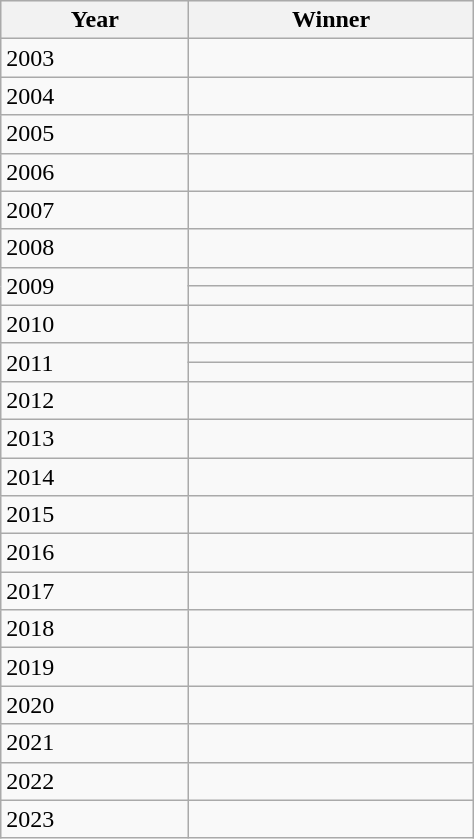<table class="wikitable sortable" width="25%">
<tr bgcolor="#efefef">
<th>Year</th>
<th>Winner</th>
</tr>
<tr>
<td>2003</td>
<td></td>
</tr>
<tr>
<td>2004</td>
<td></td>
</tr>
<tr>
<td>2005</td>
<td></td>
</tr>
<tr>
<td>2006</td>
<td></td>
</tr>
<tr>
<td>2007</td>
<td></td>
</tr>
<tr>
<td>2008</td>
<td></td>
</tr>
<tr>
<td rowspan=2>2009</td>
<td></td>
</tr>
<tr>
<td></td>
</tr>
<tr>
<td>2010</td>
<td></td>
</tr>
<tr>
<td rowspan=2>2011</td>
<td></td>
</tr>
<tr>
<td></td>
</tr>
<tr>
<td>2012</td>
<td></td>
</tr>
<tr>
<td>2013</td>
<td></td>
</tr>
<tr>
<td>2014</td>
<td></td>
</tr>
<tr>
<td>2015</td>
<td></td>
</tr>
<tr>
<td>2016</td>
<td></td>
</tr>
<tr>
<td>2017</td>
<td></td>
</tr>
<tr>
<td>2018</td>
<td></td>
</tr>
<tr>
<td>2019</td>
<td></td>
</tr>
<tr>
<td>2020</td>
<td></td>
</tr>
<tr>
<td>2021</td>
<td></td>
</tr>
<tr>
<td>2022</td>
<td></td>
</tr>
<tr>
<td>2023</td>
<td></td>
</tr>
</table>
